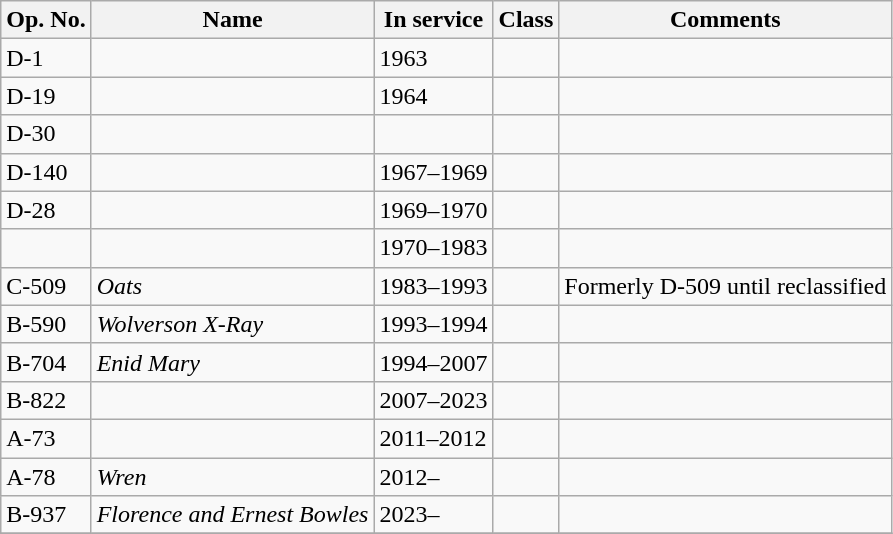<table class="wikitable">
<tr>
<th>Op. No.</th>
<th>Name</th>
<th>In service</th>
<th>Class</th>
<th>Comments</th>
</tr>
<tr>
<td>D-1</td>
<td></td>
<td>1963</td>
<td></td>
<td></td>
</tr>
<tr>
<td>D-19</td>
<td></td>
<td>1964</td>
<td></td>
<td></td>
</tr>
<tr>
<td>D-30</td>
<td></td>
<td></td>
<td></td>
<td></td>
</tr>
<tr>
<td>D-140</td>
<td></td>
<td>1967–1969</td>
<td></td>
<td></td>
</tr>
<tr>
<td>D-28</td>
<td></td>
<td>1969–1970</td>
<td></td>
<td></td>
</tr>
<tr>
<td></td>
<td></td>
<td>1970–1983</td>
<td></td>
<td></td>
</tr>
<tr>
<td>C-509</td>
<td><em>Oats</em></td>
<td>1983–1993</td>
<td></td>
<td>Formerly D-509 until reclassified</td>
</tr>
<tr>
<td>B-590</td>
<td><em>Wolverson X-Ray</em></td>
<td>1993–1994</td>
<td></td>
</tr>
<tr>
<td>B-704</td>
<td><em>Enid Mary</em></td>
<td>1994–2007</td>
<td></td>
<td></td>
</tr>
<tr>
<td>B-822</td>
<td></td>
<td>2007–2023</td>
<td></td>
<td></td>
</tr>
<tr>
<td>A-73</td>
<td></td>
<td>2011–2012</td>
<td></td>
<td></td>
</tr>
<tr>
<td>A-78</td>
<td><em>Wren</em></td>
<td>2012–</td>
<td></td>
<td></td>
</tr>
<tr>
<td>B-937</td>
<td><em>Florence and Ernest Bowles</em></td>
<td>2023–</td>
<td></td>
<td></td>
</tr>
<tr>
</tr>
</table>
